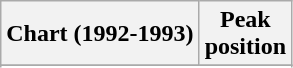<table class="wikitable sortable">
<tr>
<th align="left">Chart (1992-1993)</th>
<th align="center">Peak<br>position</th>
</tr>
<tr>
</tr>
<tr>
</tr>
</table>
